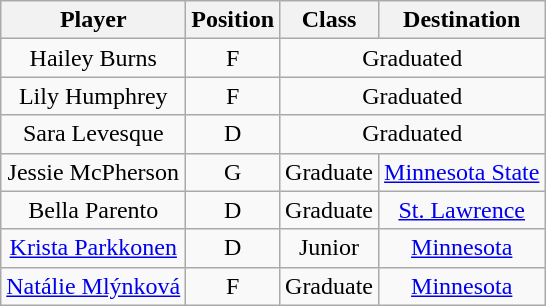<table class="wikitable">
<tr>
<th>Player</th>
<th>Position</th>
<th>Class</th>
<th>Destination</th>
</tr>
<tr style="text-align:center;" bgcolor="">
<td>Hailey Burns</td>
<td>F</td>
<td colspan="2">Graduated</td>
</tr>
<tr style="text-align:center;" bgcolor="">
<td>Lily Humphrey</td>
<td>F</td>
<td colspan="2">Graduated</td>
</tr>
<tr style="text-align:center;" bgcolor="">
<td>Sara Levesque</td>
<td>D</td>
<td colspan="2">Graduated</td>
</tr>
<tr style="text-align:center;" bgcolor="">
<td>Jessie McPherson</td>
<td>G</td>
<td>Graduate</td>
<td><a href='#'>Minnesota State</a></td>
</tr>
<tr style="text-align:center;" bgcolor="">
<td>Bella Parento</td>
<td>D</td>
<td>Graduate</td>
<td><a href='#'>St. Lawrence</a></td>
</tr>
<tr style="text-align:center;" bgcolor="">
<td><a href='#'>Krista Parkkonen</a></td>
<td>D</td>
<td>Junior</td>
<td><a href='#'>Minnesota</a></td>
</tr>
<tr style="text-align:center;" bgcolor="">
<td><a href='#'>Natálie Mlýnková</a></td>
<td>F</td>
<td>Graduate</td>
<td><a href='#'>Minnesota</a></td>
</tr>
</table>
